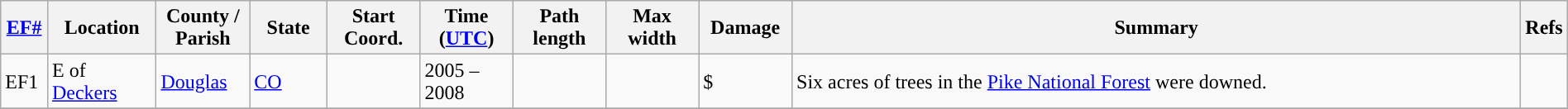<table class="wikitable sortable" style="width:100%;">
<tr>
<th scope="col" width="3%" align="center"><a href='#'>EF#</a></th>
<th scope="col" width="7%" align="center" class="unsortable">Location</th>
<th scope="col" width="6%" align="center" class="unsortable">County / Parish</th>
<th scope="col" width="5%" align="center">State</th>
<th scope="col" width="6%" align="center">Start Coord.</th>
<th scope="col" width="6%" align="center">Time (<a href='#'>UTC</a>)</th>
<th scope="col" width="6%" align="center">Path length</th>
<th scope="col" width="6%" align="center">Max width</th>
<th scope="col" width="6%" align="center">Damage</th>
<th scope="col" width="48%" class="unsortable" align="center">Summary</th>
<th scope="col" width="48%" class="unsortable" align="center">Refs</th>
</tr>
<tr>
<td>EF1</td>
<td>E of <a href='#'>Deckers</a></td>
<td><a href='#'>Douglas</a></td>
<td><a href='#'>CO</a></td>
<td></td>
<td>2005 – 2008</td>
<td></td>
<td></td>
<td>$</td>
<td>Six acres of trees in the <a href='#'>Pike National Forest</a> were downed.</td>
<td></td>
</tr>
<tr>
</tr>
</table>
